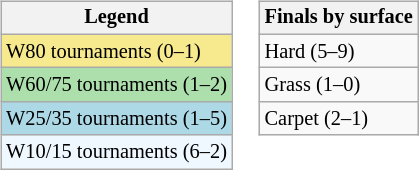<table>
<tr valign=top>
<td><br><table class=wikitable style="font-size:85%">
<tr>
<th>Legend</th>
</tr>
<tr style="background:#f7e98e;">
<td>W80 tournaments (0–1)</td>
</tr>
<tr style="background:#addfad;">
<td>W60/75 tournaments (1–2)</td>
</tr>
<tr style="background:lightblue;">
<td>W25/35 tournaments (1–5)</td>
</tr>
<tr style="background:#f0f8ff;">
<td>W10/15 tournaments (6–2)</td>
</tr>
</table>
</td>
<td><br><table class=wikitable style="font-size:85%">
<tr>
<th>Finals by surface</th>
</tr>
<tr>
<td>Hard (5–9)</td>
</tr>
<tr>
<td>Grass (1–0)</td>
</tr>
<tr>
<td>Carpet (2–1)</td>
</tr>
</table>
</td>
</tr>
</table>
